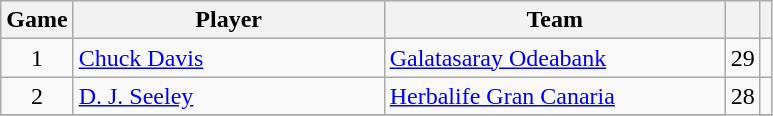<table class="wikitable sortable" style="text-align: center;">
<tr>
<th>Game</th>
<th style="width:200px;">Player</th>
<th style="width:220px;">Team</th>
<th><a href='#'></a></th>
<th></th>
</tr>
<tr>
<td>1</td>
<td align="left"> <a href='#'>Chuck Davis</a></td>
<td align="left"> <a href='#'>Galatasaray Odeabank</a></td>
<td>29</td>
<td></td>
</tr>
<tr>
<td>2</td>
<td align="left"> <a href='#'>D. J. Seeley</a></td>
<td align="left"> <a href='#'>Herbalife Gran Canaria</a></td>
<td rowspan=3>28</td>
<td></td>
</tr>
<tr>
</tr>
</table>
